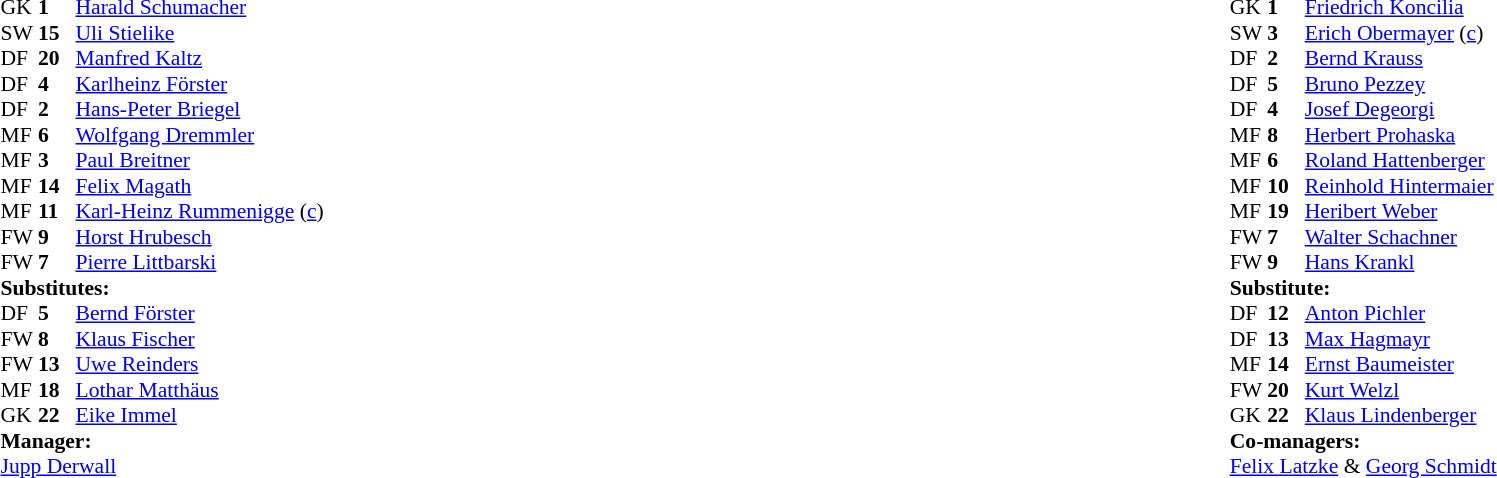<table width="100%">
<tr>
<td valign="top" width="50%"><br><table style="font-size: 90%" cellspacing="0" cellpadding="0">
<tr>
<th width="25"></th>
<th width="25"></th>
<th width="200"></th>
<th></th>
</tr>
<tr>
<td>GK</td>
<td><strong>1</strong></td>
<td><a href='#'>Harald Schumacher</a></td>
</tr>
<tr>
<td>SW</td>
<td><strong>15</strong></td>
<td><a href='#'>Uli Stielike</a></td>
</tr>
<tr>
<td>DF</td>
<td><strong>20</strong></td>
<td><a href='#'>Manfred Kaltz</a></td>
</tr>
<tr>
<td>DF</td>
<td><strong>4</strong></td>
<td><a href='#'>Karlheinz Förster</a></td>
</tr>
<tr>
<td>DF</td>
<td><strong>2</strong></td>
<td><a href='#'>Hans-Peter Briegel</a></td>
</tr>
<tr>
<td>MF</td>
<td><strong>6</strong></td>
<td><a href='#'>Wolfgang Dremmler</a></td>
</tr>
<tr>
<td>MF</td>
<td><strong>3</strong></td>
<td><a href='#'>Paul Breitner</a></td>
</tr>
<tr>
<td>MF</td>
<td><strong>14</strong></td>
<td><a href='#'>Felix Magath</a></td>
</tr>
<tr>
<td>MF</td>
<td><strong>11</strong></td>
<td><a href='#'>Karl-Heinz Rummenigge</a> (<a href='#'>c</a>)</td>
<td></td>
<td></td>
</tr>
<tr>
<td>FW</td>
<td><strong>9</strong></td>
<td><a href='#'>Horst Hrubesch</a></td>
<td></td>
<td></td>
</tr>
<tr>
<td>FW</td>
<td><strong>7</strong></td>
<td><a href='#'>Pierre Littbarski</a></td>
</tr>
<tr>
<td colspan=3><strong>Substitutes:</strong></td>
</tr>
<tr>
<td>DF</td>
<td><strong>5</strong></td>
<td><a href='#'>Bernd Förster</a></td>
</tr>
<tr>
<td>FW</td>
<td><strong>8</strong></td>
<td><a href='#'>Klaus Fischer</a></td>
<td></td>
<td></td>
</tr>
<tr>
<td>FW</td>
<td><strong>13</strong></td>
<td><a href='#'>Uwe Reinders</a></td>
</tr>
<tr>
<td>MF</td>
<td><strong>18</strong></td>
<td><a href='#'>Lothar Matthäus</a></td>
<td></td>
<td></td>
</tr>
<tr>
<td>GK</td>
<td><strong>22</strong></td>
<td><a href='#'>Eike Immel</a></td>
</tr>
<tr>
<td colspan=4><strong>Manager:</strong></td>
</tr>
<tr>
<td colspan="4"><a href='#'>Jupp Derwall</a></td>
</tr>
</table>
</td>
<td valign="top" width="50%"><br><table style="font-size: 90%" cellspacing="0" cellpadding="0" align="center">
<tr>
<th width="25"></th>
<th width="25"></th>
<th width="200"></th>
<th></th>
</tr>
<tr>
</tr>
<tr>
<td>GK</td>
<td><strong>1</strong></td>
<td><a href='#'>Friedrich Koncilia</a></td>
</tr>
<tr>
<td>SW</td>
<td><strong>3</strong></td>
<td><a href='#'>Erich Obermayer</a> (<a href='#'>c</a>)</td>
</tr>
<tr>
<td>DF</td>
<td><strong>2</strong></td>
<td><a href='#'>Bernd Krauss</a></td>
</tr>
<tr>
<td>DF</td>
<td><strong>5</strong></td>
<td><a href='#'>Bruno Pezzey</a></td>
</tr>
<tr>
<td>DF</td>
<td><strong>4</strong></td>
<td><a href='#'>Josef Degeorgi</a></td>
</tr>
<tr>
<td>MF</td>
<td><strong>8</strong></td>
<td><a href='#'>Herbert Prohaska</a></td>
</tr>
<tr>
<td>MF</td>
<td><strong>6</strong></td>
<td><a href='#'>Roland Hattenberger</a></td>
</tr>
<tr>
<td>MF</td>
<td><strong>10</strong></td>
<td><a href='#'>Reinhold Hintermaier</a></td>
<td></td>
</tr>
<tr>
<td>MF</td>
<td><strong>19</strong></td>
<td><a href='#'>Heribert Weber</a></td>
</tr>
<tr>
<td>FW</td>
<td><strong>7</strong></td>
<td><a href='#'>Walter Schachner</a></td>
<td></td>
</tr>
<tr>
<td>FW</td>
<td><strong>9</strong></td>
<td><a href='#'>Hans Krankl</a></td>
</tr>
<tr>
<td colspan=4><strong>Substitute:</strong></td>
</tr>
<tr>
<td>DF</td>
<td><strong>12</strong></td>
<td><a href='#'>Anton Pichler</a></td>
</tr>
<tr>
<td>DF</td>
<td><strong>13</strong></td>
<td><a href='#'>Max Hagmayr</a></td>
</tr>
<tr>
<td>MF</td>
<td><strong>14</strong></td>
<td><a href='#'>Ernst Baumeister</a></td>
</tr>
<tr>
<td>FW</td>
<td><strong>20</strong></td>
<td><a href='#'>Kurt Welzl</a></td>
</tr>
<tr>
<td>GK</td>
<td><strong>22</strong></td>
<td><a href='#'>Klaus Lindenberger</a></td>
</tr>
<tr>
<td colspan=4><strong>Co-managers:</strong></td>
</tr>
<tr>
<td colspan="4"><a href='#'>Felix Latzke</a> & <a href='#'>Georg Schmidt</a></td>
</tr>
</table>
</td>
</tr>
</table>
